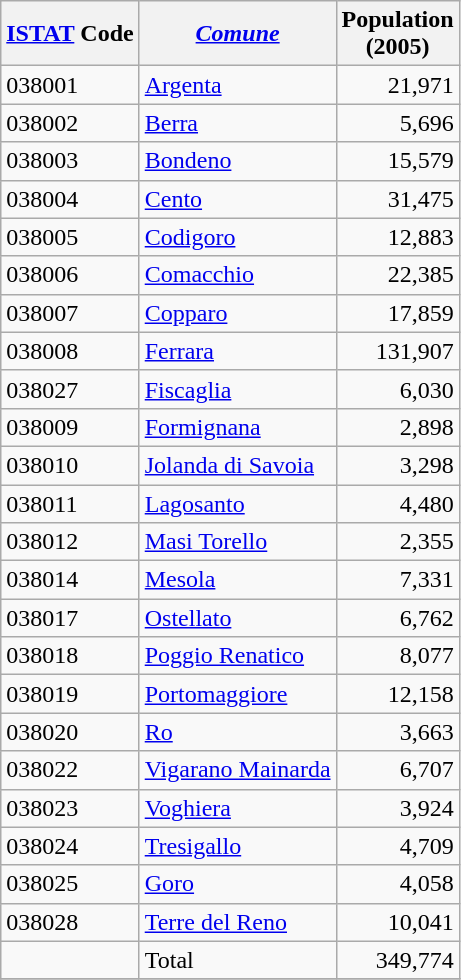<table class="wikitable sortable">
<tr>
<th><a href='#'>ISTAT</a> Code</th>
<th><em><a href='#'>Comune</a></em></th>
<th>Population <br>(2005)</th>
</tr>
<tr>
<td>038001</td>
<td><a href='#'>Argenta</a></td>
<td align="right">21,971</td>
</tr>
<tr>
<td>038002</td>
<td><a href='#'>Berra</a></td>
<td align="right">5,696</td>
</tr>
<tr>
<td>038003</td>
<td><a href='#'>Bondeno</a></td>
<td align="right">15,579</td>
</tr>
<tr>
<td>038004</td>
<td><a href='#'>Cento</a></td>
<td align="right">31,475</td>
</tr>
<tr>
<td>038005</td>
<td><a href='#'>Codigoro</a></td>
<td align="right">12,883</td>
</tr>
<tr>
<td>038006</td>
<td><a href='#'>Comacchio</a></td>
<td align="right">22,385</td>
</tr>
<tr>
<td>038007</td>
<td><a href='#'>Copparo</a></td>
<td align="right">17,859</td>
</tr>
<tr>
<td>038008</td>
<td><a href='#'>Ferrara</a></td>
<td align="right">131,907</td>
</tr>
<tr>
<td>038027</td>
<td><a href='#'>Fiscaglia</a></td>
<td align="right">6,030</td>
</tr>
<tr>
<td>038009</td>
<td><a href='#'>Formignana</a></td>
<td align="right">2,898</td>
</tr>
<tr>
<td>038010</td>
<td><a href='#'>Jolanda di Savoia</a></td>
<td align="right">3,298</td>
</tr>
<tr>
<td>038011</td>
<td><a href='#'>Lagosanto</a></td>
<td align="right">4,480</td>
</tr>
<tr>
<td>038012</td>
<td><a href='#'>Masi Torello</a></td>
<td align="right">2,355</td>
</tr>
<tr>
<td>038014</td>
<td><a href='#'>Mesola</a></td>
<td align="right">7,331</td>
</tr>
<tr>
<td>038017</td>
<td><a href='#'>Ostellato</a></td>
<td align="right">6,762</td>
</tr>
<tr>
<td>038018</td>
<td><a href='#'>Poggio Renatico</a></td>
<td align="right">8,077</td>
</tr>
<tr>
<td>038019</td>
<td><a href='#'>Portomaggiore</a></td>
<td align="right">12,158</td>
</tr>
<tr>
<td>038020</td>
<td><a href='#'>Ro</a></td>
<td align="right">3,663</td>
</tr>
<tr>
<td>038022</td>
<td><a href='#'>Vigarano Mainarda</a></td>
<td align="right">6,707</td>
</tr>
<tr>
<td>038023</td>
<td><a href='#'>Voghiera</a></td>
<td align="right">3,924</td>
</tr>
<tr>
<td>038024</td>
<td><a href='#'>Tresigallo</a></td>
<td align="right">4,709</td>
</tr>
<tr>
<td>038025</td>
<td><a href='#'>Goro</a></td>
<td align="right">4,058</td>
</tr>
<tr>
<td>038028</td>
<td><a href='#'>Terre del Reno</a></td>
<td align="right">10,041</td>
</tr>
<tr>
<td></td>
<td>Total</td>
<td align="right">349,774</td>
</tr>
<tr>
</tr>
</table>
